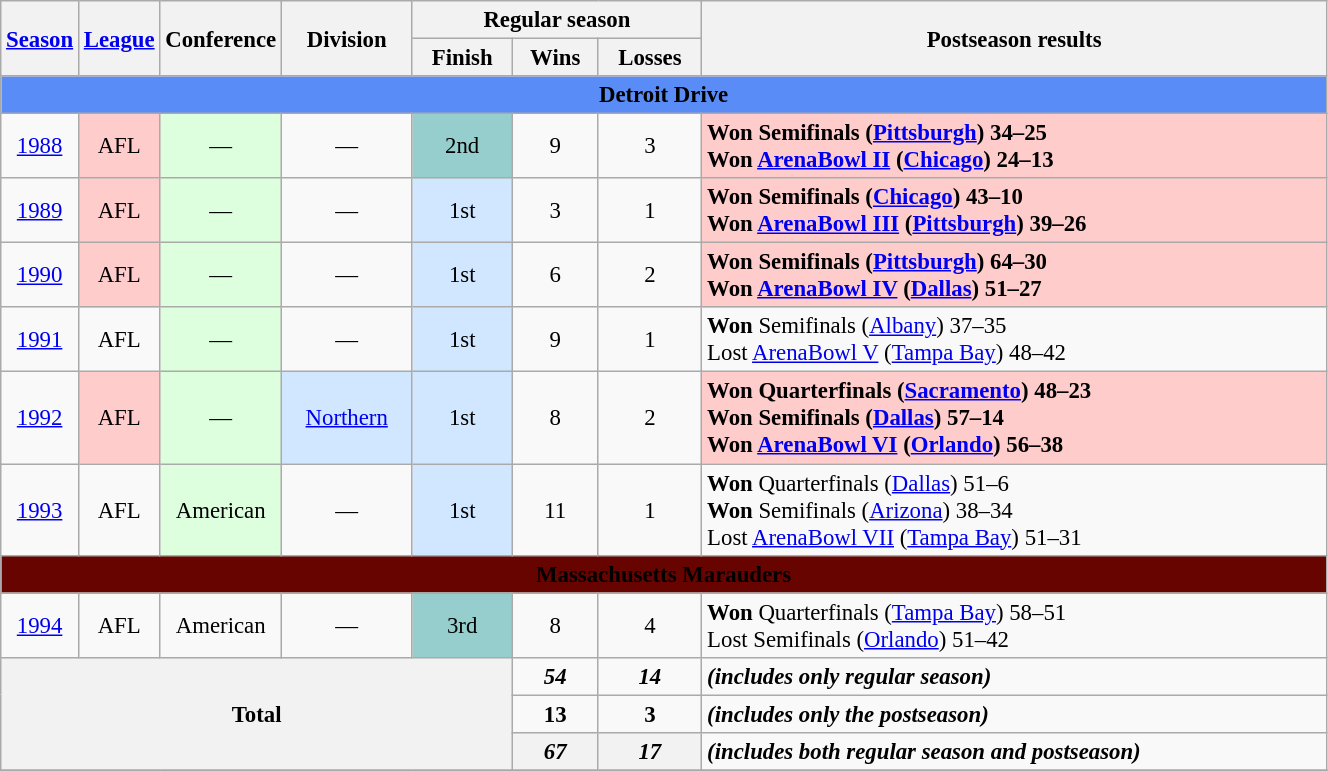<table class="wikitable" style="font-size: 95%; width:70%;">
<tr>
<th rowspan="2" style="width:5%;"><a href='#'>Season</a></th>
<th rowspan="2" style="width:5%;"><a href='#'>League</a></th>
<th rowspan="2" style="width:5%;">Conference</th>
<th rowspan="2">Division</th>
<th colspan="3">Regular season</th>
<th rowspan="2">Postseason results</th>
</tr>
<tr>
<th>Finish</th>
<th>Wins</th>
<th>Losses</th>
</tr>
<tr>
<td align="center" Colspan="9" style="background: #5A8CF7"><strong><span>Detroit Drive</span></strong></td>
</tr>
<tr>
<td align="center"><a href='#'>1988</a></td>
<td align="center" bgcolor="#FFCCCC">AFL</td>
<td align="center" bgcolor="#DDFFDD">—</td>
<td align="center">—</td>
<td align="center" bgcolor="#96CDCD">2nd</td>
<td align="center">9</td>
<td align="center">3</td>
<td bgcolor="#FFCCCC"><strong>Won Semifinals (<a href='#'>Pittsburgh</a>) 34–25 <br> Won <a href='#'>ArenaBowl II</a> (<a href='#'>Chicago</a>) 24–13</strong></td>
</tr>
<tr>
<td align="center"><a href='#'>1989</a></td>
<td align="center" bgcolor="#FFCCCC">AFL</td>
<td align="center" bgcolor="#DDFFDD">—</td>
<td align="center">—</td>
<td align="center" bgcolor="#D0E7FF">1st</td>
<td align="center">3</td>
<td align="center">1</td>
<td bgcolor="#FFCCCC"><strong>Won Semifinals (<a href='#'>Chicago</a>) 43–10 <br> Won <a href='#'>ArenaBowl III</a> (<a href='#'>Pittsburgh</a>) 39–26</strong></td>
</tr>
<tr>
<td align="center"><a href='#'>1990</a></td>
<td align="center" bgcolor="#FFCCCC">AFL</td>
<td align="center" bgcolor="#DDFFDD">—</td>
<td align="center">—</td>
<td align="center" bgcolor="#D0E7FF">1st</td>
<td align="center">6</td>
<td align="center">2</td>
<td bgcolor="#FFCCCC"><strong>Won Semifinals (<a href='#'>Pittsburgh</a>) 64–30 <br> Won <a href='#'>ArenaBowl IV</a> (<a href='#'>Dallas</a>) 51–27</strong></td>
</tr>
<tr>
<td align="center"><a href='#'>1991</a></td>
<td align="center">AFL</td>
<td align="center" bgcolor="#DDFFDD">—</td>
<td align="center">—</td>
<td align="center" bgcolor="#D0E7FF">1st</td>
<td align="center">9</td>
<td align="center">1</td>
<td><strong>Won</strong> Semifinals (<a href='#'>Albany</a>) 37–35 <br> Lost <a href='#'>ArenaBowl V</a> (<a href='#'>Tampa Bay</a>) 48–42</td>
</tr>
<tr>
<td align="center"><a href='#'>1992</a></td>
<td align="center" bgcolor="#FFCCCC">AFL</td>
<td align="center" bgcolor="#DDFFDD">—</td>
<td align="center" bgcolor="#D0E7FF"><a href='#'>Northern</a></td>
<td align="center" bgcolor="#D0E7FF">1st</td>
<td align="center">8</td>
<td align="center">2</td>
<td bgcolor="#FFCCCC"><strong>Won Quarterfinals (<a href='#'>Sacramento</a>) 48–23 <br> Won Semifinals (<a href='#'>Dallas</a>) 57–14 <br> Won <a href='#'>ArenaBowl VI</a> (<a href='#'>Orlando</a>) 56–38</strong></td>
</tr>
<tr>
<td align="center"><a href='#'>1993</a></td>
<td align="center">AFL</td>
<td align="center" bgcolor="#DDFFDD">American</td>
<td align="center">—</td>
<td align="center" bgcolor="#D0E7FF">1st</td>
<td align="center">11</td>
<td align="center">1</td>
<td><strong>Won</strong> Quarterfinals (<a href='#'>Dallas</a>) 51–6 <br> <strong>Won</strong> Semifinals (<a href='#'>Arizona</a>) 38–34 <br> Lost <a href='#'>ArenaBowl VII</a> (<a href='#'>Tampa Bay</a>) 51–31</td>
</tr>
<tr>
<td align="center" Colspan="9" style="background: #670400"><strong><span>Massachusetts Marauders</span></strong></td>
</tr>
<tr>
<td align="center"><a href='#'>1994</a></td>
<td align="center">AFL</td>
<td align="center">American</td>
<td align="center">—</td>
<td align="center" bgcolor="#96CDCD">3rd</td>
<td align="center">8</td>
<td align="center">4</td>
<td><strong>Won</strong> Quarterfinals (<a href='#'>Tampa Bay</a>) 58–51 <br> Lost Semifinals (<a href='#'>Orlando</a>) 51–42</td>
</tr>
<tr>
<th align="center" rowSpan="3" colSpan="5">Total</th>
<td align="center"><strong><em>54</em></strong></td>
<td align="center"><strong><em>14</em></strong></td>
<td colSpan="2"><strong><em>(includes only regular season)</em></strong></td>
</tr>
<tr>
<td align="center"><strong>13</strong></td>
<td align="center"><strong>3</strong></td>
<td colSpan="2"><strong><em>(includes only the postseason)</em></strong></td>
</tr>
<tr>
<th align="center"><em>67</em></th>
<th align="center"><em>17</em></th>
<td colSpan="2"><strong><em>(includes both regular season and postseason)</em></strong></td>
</tr>
<tr>
</tr>
</table>
